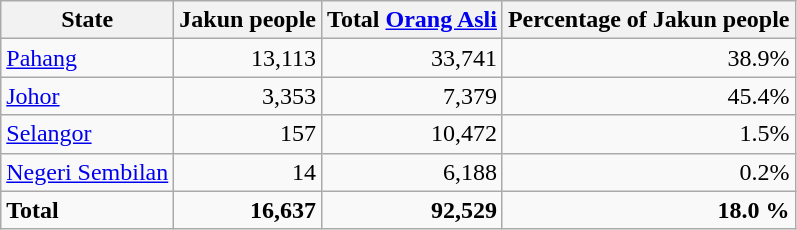<table class="wikitable">
<tr>
<th>State</th>
<th>Jakun people</th>
<th>Total <a href='#'>Orang Asli</a></th>
<th>Percentage of Jakun people</th>
</tr>
<tr>
<td><a href='#'>Pahang</a></td>
<td align=right>13,113</td>
<td align=right>33,741</td>
<td align=right>38.9%</td>
</tr>
<tr>
<td><a href='#'>Johor</a></td>
<td align=right>3,353</td>
<td align=right>7,379</td>
<td align=right>45.4%</td>
</tr>
<tr>
<td><a href='#'>Selangor</a></td>
<td align=right>157</td>
<td align=right>10,472</td>
<td align=right>1.5%</td>
</tr>
<tr>
<td><a href='#'>Negeri Sembilan</a></td>
<td align=right>14</td>
<td align=right>6,188</td>
<td align=right>0.2%</td>
</tr>
<tr>
<td><strong>Total</strong></td>
<td align=right><strong>16,637</strong></td>
<td align=right><strong>92,529</strong></td>
<td align=right><strong>18.0 %</strong></td>
</tr>
</table>
